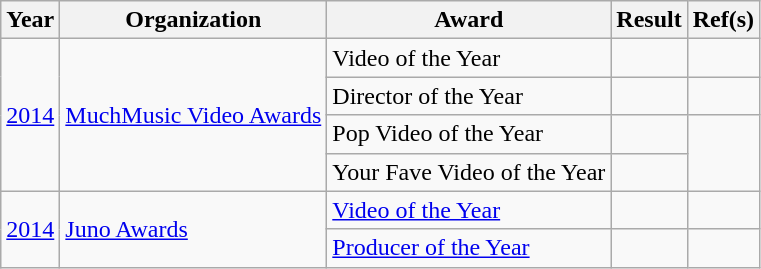<table class="wikitable plainrowheaders">
<tr align=center>
<th scope="col">Year</th>
<th scope="col">Organization</th>
<th scope="col">Award</th>
<th scope="col">Result</th>
<th scope="col">Ref(s)</th>
</tr>
<tr>
<td rowspan="4"><a href='#'>2014</a></td>
<td rowspan="4"><a href='#'>MuchMusic Video Awards</a></td>
<td>Video of the Year</td>
<td></td>
<td style="text-align:center;"></td>
</tr>
<tr>
<td>Director of the Year</td>
<td></td>
<td style="text-align:center;"></td>
</tr>
<tr>
<td>Pop Video of the Year</td>
<td></td>
<td style="text-align:center;" rowspan="2"></td>
</tr>
<tr>
<td>Your Fave Video of the Year</td>
<td></td>
</tr>
<tr>
<td rowspan="2"><a href='#'>2014</a></td>
<td rowspan="2"><a href='#'>Juno Awards</a></td>
<td><a href='#'>Video of the Year</a></td>
<td></td>
<td style="text-align:center;"></td>
</tr>
<tr>
<td><a href='#'>Producer of the Year</a></td>
<td></td>
<td style="text-align:center;"></td>
</tr>
</table>
